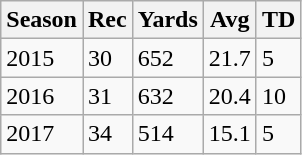<table class="wikitable">
<tr>
<th>Season</th>
<th>Rec</th>
<th>Yards</th>
<th>Avg</th>
<th>TD</th>
</tr>
<tr>
<td>2015</td>
<td>30</td>
<td>652</td>
<td>21.7</td>
<td>5</td>
</tr>
<tr>
<td>2016</td>
<td>31</td>
<td>632</td>
<td>20.4</td>
<td>10</td>
</tr>
<tr>
<td>2017</td>
<td>34</td>
<td>514</td>
<td>15.1</td>
<td>5</td>
</tr>
</table>
